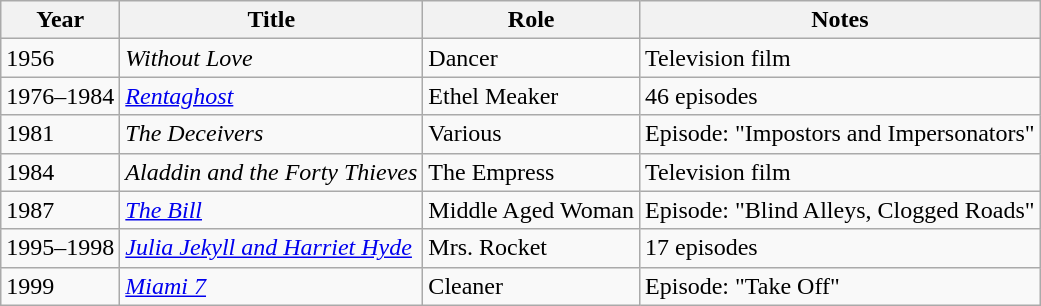<table class="wikitable sortable">
<tr>
<th>Year</th>
<th>Title</th>
<th>Role</th>
<th>Notes</th>
</tr>
<tr>
<td>1956</td>
<td><em>Without Love</em></td>
<td>Dancer</td>
<td>Television film</td>
</tr>
<tr>
<td>1976–1984</td>
<td><em><a href='#'>Rentaghost</a></em></td>
<td>Ethel Meaker</td>
<td>46 episodes</td>
</tr>
<tr>
<td>1981</td>
<td><em>The Deceivers</em></td>
<td>Various</td>
<td>Episode: "Impostors and Impersonators"</td>
</tr>
<tr>
<td>1984</td>
<td><em>Aladdin and the Forty Thieves</em></td>
<td>The Empress</td>
<td>Television film</td>
</tr>
<tr>
<td>1987</td>
<td><em><a href='#'>The Bill</a></em></td>
<td>Middle Aged Woman</td>
<td>Episode: "Blind Alleys, Clogged Roads"</td>
</tr>
<tr>
<td>1995–1998</td>
<td><em><a href='#'>Julia Jekyll and Harriet Hyde</a></em></td>
<td>Mrs. Rocket</td>
<td>17 episodes</td>
</tr>
<tr>
<td>1999</td>
<td><em><a href='#'>Miami 7</a></em></td>
<td>Cleaner</td>
<td>Episode: "Take Off"</td>
</tr>
</table>
